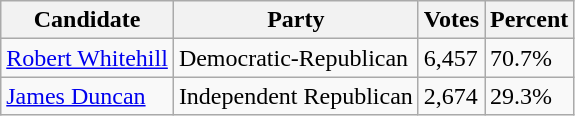<table class=wikitable>
<tr>
<th>Candidate</th>
<th>Party</th>
<th>Votes</th>
<th>Percent</th>
</tr>
<tr>
<td><a href='#'>Robert Whitehill</a></td>
<td>Democratic-Republican</td>
<td>6,457</td>
<td>70.7%</td>
</tr>
<tr>
<td><a href='#'>James Duncan</a></td>
<td>Independent Republican</td>
<td>2,674</td>
<td>29.3%</td>
</tr>
</table>
